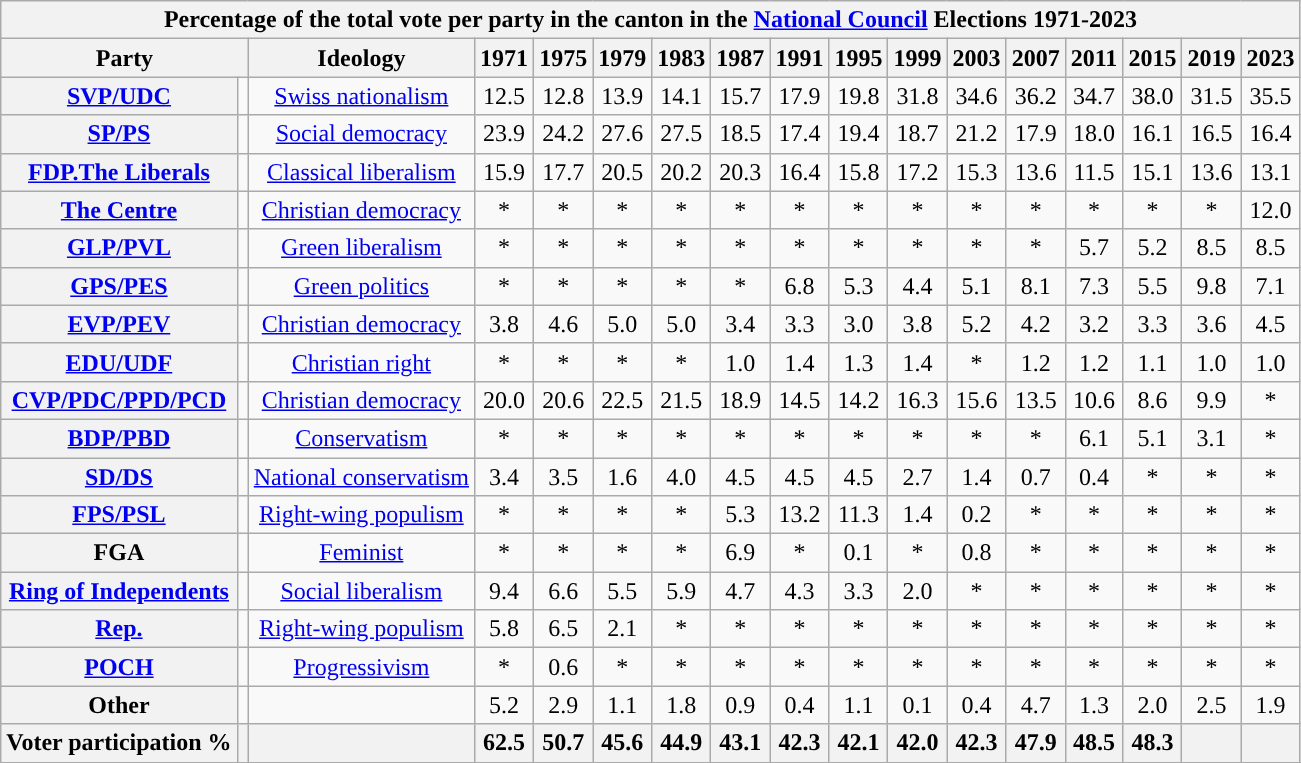<table class="wikitable sortable" style ="text-align: center">
<tr>
<th colspan="17">Percentage of the total vote per party in the canton in the <a href='#'>National Council</a> Elections 1971-2023</th>
</tr>
<tr>
<th colspan="2">Party</th>
<th class="unsortable">Ideology</th>
<th>1971</th>
<th>1975</th>
<th>1979</th>
<th>1983</th>
<th>1987</th>
<th>1991</th>
<th>1995</th>
<th>1999</th>
<th>2003</th>
<th>2007</th>
<th>2011</th>
<th>2015</th>
<th>2019</th>
<th>2023</th>
</tr>
<tr>
<th><a href='#'>SVP/UDC</a></th>
<td style="color:inherit;background:"></td>
<td><a href='#'>Swiss nationalism</a></td>
<td>12.5</td>
<td>12.8</td>
<td>13.9</td>
<td>14.1</td>
<td>15.7</td>
<td>17.9</td>
<td>19.8</td>
<td>31.8</td>
<td>34.6</td>
<td>36.2</td>
<td>34.7</td>
<td>38.0</td>
<td>31.5</td>
<td>35.5</td>
</tr>
<tr>
<th><a href='#'>SP/PS</a></th>
<td style="color:inherit;background:"></td>
<td><a href='#'>Social democracy</a></td>
<td>23.9</td>
<td>24.2</td>
<td>27.6</td>
<td>27.5</td>
<td>18.5</td>
<td>17.4</td>
<td>19.4</td>
<td>18.7</td>
<td>21.2</td>
<td>17.9</td>
<td>18.0</td>
<td>16.1</td>
<td>16.5</td>
<td>16.4</td>
</tr>
<tr>
<th><a href='#'>FDP.The Liberals</a></th>
<td style="color:inherit;background:"></td>
<td><a href='#'>Classical liberalism</a></td>
<td>15.9</td>
<td>17.7</td>
<td>20.5</td>
<td>20.2</td>
<td>20.3</td>
<td>16.4</td>
<td>15.8</td>
<td>17.2</td>
<td>15.3</td>
<td>13.6</td>
<td>11.5</td>
<td>15.1</td>
<td>13.6</td>
<td>13.1</td>
</tr>
<tr>
<th><a href='#'>The Centre</a></th>
<td style="color:inherit;background:"></td>
<td><a href='#'>Christian democracy</a></td>
<td>*</td>
<td>*</td>
<td>*</td>
<td>*</td>
<td>*</td>
<td>*</td>
<td>*</td>
<td>*</td>
<td>*</td>
<td>*</td>
<td>*</td>
<td>*</td>
<td>*</td>
<td>12.0</td>
</tr>
<tr>
<th><a href='#'>GLP/PVL</a></th>
<td style="color:inherit;background:"></td>
<td><a href='#'>Green liberalism</a></td>
<td>*</td>
<td>*</td>
<td>*</td>
<td>*</td>
<td>*</td>
<td>*</td>
<td>*</td>
<td>*</td>
<td>*</td>
<td>*</td>
<td>5.7</td>
<td>5.2</td>
<td>8.5</td>
<td>8.5</td>
</tr>
<tr>
<th><a href='#'>GPS/PES</a></th>
<td style="color:inherit;background:"></td>
<td><a href='#'>Green politics</a></td>
<td>*</td>
<td>*</td>
<td>*</td>
<td>*</td>
<td>*</td>
<td>6.8</td>
<td>5.3</td>
<td>4.4</td>
<td>5.1</td>
<td>8.1</td>
<td>7.3</td>
<td>5.5</td>
<td>9.8</td>
<td>7.1</td>
</tr>
<tr>
<th><a href='#'>EVP/PEV</a></th>
<td style="color:inherit;background:"></td>
<td><a href='#'>Christian democracy</a></td>
<td>3.8</td>
<td>4.6</td>
<td>5.0</td>
<td>5.0</td>
<td>3.4</td>
<td>3.3</td>
<td>3.0</td>
<td>3.8</td>
<td>5.2</td>
<td>4.2</td>
<td>3.2</td>
<td>3.3</td>
<td>3.6</td>
<td>4.5</td>
</tr>
<tr>
<th><a href='#'>EDU/UDF</a></th>
<td style="color:inherit;background:"></td>
<td><a href='#'>Christian right</a></td>
<td>*</td>
<td>*</td>
<td>*</td>
<td>*</td>
<td>1.0</td>
<td>1.4</td>
<td>1.3</td>
<td>1.4</td>
<td>*</td>
<td>1.2</td>
<td>1.2</td>
<td>1.1</td>
<td>1.0</td>
<td>1.0</td>
</tr>
<tr>
<th><a href='#'>CVP/PDC/PPD/PCD</a></th>
<td style="color:inherit;background:"></td>
<td><a href='#'>Christian democracy</a></td>
<td>20.0</td>
<td>20.6</td>
<td>22.5</td>
<td>21.5</td>
<td>18.9</td>
<td>14.5</td>
<td>14.2</td>
<td>16.3</td>
<td>15.6</td>
<td>13.5</td>
<td>10.6</td>
<td>8.6</td>
<td>9.9</td>
<td>* </td>
</tr>
<tr>
<th><a href='#'>BDP/PBD</a></th>
<td style="color:inherit;background:"></td>
<td><a href='#'>Conservatism</a></td>
<td>*</td>
<td>*</td>
<td>*</td>
<td>*</td>
<td>*</td>
<td>*</td>
<td>*</td>
<td>*</td>
<td>*</td>
<td>*</td>
<td>6.1</td>
<td>5.1</td>
<td>3.1</td>
<td>* </td>
</tr>
<tr>
<th><a href='#'>SD/DS</a></th>
<td style="color:inherit;background:"></td>
<td><a href='#'>National conservatism</a></td>
<td>3.4</td>
<td>3.5</td>
<td>1.6</td>
<td>4.0</td>
<td>4.5</td>
<td>4.5</td>
<td>4.5</td>
<td>2.7</td>
<td>1.4</td>
<td>0.7</td>
<td>0.4</td>
<td>*</td>
<td>*</td>
<td>*</td>
</tr>
<tr>
<th><a href='#'>FPS/PSL</a></th>
<td style="color:inherit;background:"></td>
<td><a href='#'>Right-wing populism</a></td>
<td>*</td>
<td>*</td>
<td>*</td>
<td>*</td>
<td>5.3</td>
<td>13.2</td>
<td>11.3</td>
<td>1.4</td>
<td>0.2</td>
<td>*</td>
<td>*</td>
<td>*</td>
<td>*</td>
<td>*</td>
</tr>
<tr>
<th>FGA</th>
<td></td>
<td><a href='#'>Feminist</a></td>
<td>*</td>
<td>*</td>
<td>*</td>
<td>*</td>
<td>6.9</td>
<td>* </td>
<td>0.1</td>
<td>*</td>
<td>0.8</td>
<td>*</td>
<td>*</td>
<td>*</td>
<td>*</td>
<td>*</td>
</tr>
<tr>
<th><a href='#'>Ring of Independents</a></th>
<td></td>
<td><a href='#'>Social liberalism</a></td>
<td>9.4</td>
<td>6.6</td>
<td>5.5</td>
<td>5.9</td>
<td>4.7</td>
<td>4.3</td>
<td>3.3</td>
<td>2.0</td>
<td>* </td>
<td>*</td>
<td>*</td>
<td>*</td>
<td>*</td>
<td>*</td>
</tr>
<tr>
<th><a href='#'>Rep.</a></th>
<td></td>
<td><a href='#'>Right-wing populism</a></td>
<td>5.8</td>
<td>6.5</td>
<td>2.1</td>
<td>*</td>
<td>*</td>
<td>*</td>
<td>*</td>
<td>*</td>
<td>*</td>
<td>*</td>
<td>*</td>
<td>*</td>
<td>*</td>
<td>*</td>
</tr>
<tr>
<th><a href='#'>POCH</a></th>
<td></td>
<td><a href='#'>Progressivism</a></td>
<td>*</td>
<td>0.6</td>
<td>*</td>
<td>*</td>
<td>*</td>
<td>*</td>
<td>*</td>
<td>*</td>
<td>*</td>
<td>*</td>
<td>*</td>
<td>*</td>
<td>*</td>
<td>*</td>
</tr>
<tr>
<th>Other</th>
<td></td>
<td></td>
<td>5.2</td>
<td>2.9</td>
<td>1.1</td>
<td>1.8</td>
<td>0.9</td>
<td>0.4</td>
<td>1.1</td>
<td>0.1</td>
<td>0.4</td>
<td>4.7</td>
<td>1.3</td>
<td>2.0</td>
<td>2.5</td>
<td>1.9</td>
</tr>
<tr>
<th>Voter participation %</th>
<th></th>
<th></th>
<th>62.5</th>
<th>50.7</th>
<th>45.6</th>
<th>44.9</th>
<th>43.1</th>
<th>42.3</th>
<th>42.1</th>
<th>42.0</th>
<th>42.3</th>
<th>47.9</th>
<th>48.5</th>
<th>48.3</th>
<th></th>
<th></th>
</tr>
<tr>
</tr>
</table>
